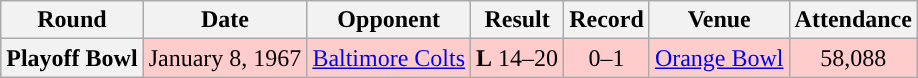<table class="wikitable" style="text-align:center">
<tr>
<th>Round</th>
<th>Date</th>
<th>Opponent</th>
<th>Result</th>
<th>Record</th>
<th>Venue</th>
<th>Attendance</th>
</tr>
<tr style="background:#fcc">
<th>Playoff Bowl</th>
<td>January 8, 1967</td>
<td><a href='#'>Baltimore Colts</a></td>
<td><strong>L</strong> 14–20</td>
<td>0–1</td>
<td><a href='#'>Orange Bowl</a></td>
<td>58,088</td>
</tr>
</table>
